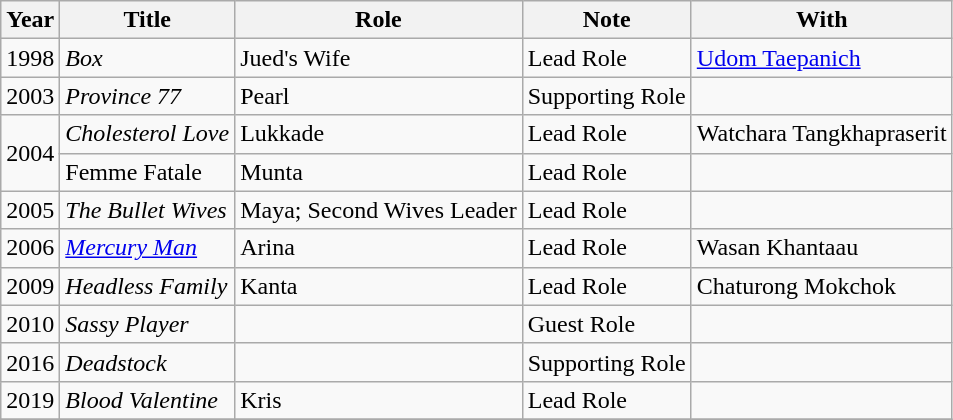<table class="wikitable">
<tr>
<th>Year</th>
<th>Title</th>
<th>Role</th>
<th>Note</th>
<th>With</th>
</tr>
<tr>
<td>1998</td>
<td><em>Box</em></td>
<td>Jued's Wife</td>
<td>Lead Role</td>
<td><a href='#'>Udom Taepanich</a></td>
</tr>
<tr>
<td>2003</td>
<td><em>Province 77</em></td>
<td>Pearl</td>
<td>Supporting Role</td>
<td></td>
</tr>
<tr>
<td rowspan="2">2004</td>
<td><em>Cholesterol Love</em></td>
<td>Lukkade</td>
<td>Lead Role</td>
<td>Watchara Tangkhapraserit</td>
</tr>
<tr>
<td>Femme Fatale</td>
<td>Munta</td>
<td>Lead Role</td>
<td></td>
</tr>
<tr>
<td>2005</td>
<td><em>The Bullet Wives</em></td>
<td>Maya; Second Wives Leader</td>
<td>Lead Role</td>
<td></td>
</tr>
<tr>
<td>2006</td>
<td><em><a href='#'>Mercury Man</a></em></td>
<td>Arina</td>
<td>Lead Role</td>
<td>Wasan Khantaau</td>
</tr>
<tr>
<td>2009</td>
<td><em>Headless Family</em></td>
<td>Kanta</td>
<td>Lead Role</td>
<td>Chaturong Mokchok</td>
</tr>
<tr>
<td>2010</td>
<td><em>Sassy Player</em></td>
<td></td>
<td>Guest Role</td>
<td></td>
</tr>
<tr>
<td>2016</td>
<td><em>Deadstock</em></td>
<td></td>
<td>Supporting Role</td>
<td></td>
</tr>
<tr>
<td>2019</td>
<td><em>Blood Valentine</em></td>
<td>Kris</td>
<td>Lead Role</td>
<td></td>
</tr>
<tr>
</tr>
</table>
